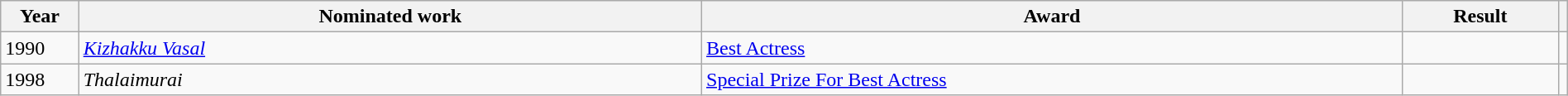<table class="wikitable" width=100%>
<tr>
<th width=5%>Year</th>
<th width=40%>Nominated work</th>
<th width=45%>Award</th>
<th width=10%>Result</th>
<th width="3%"></th>
</tr>
<tr>
<td>1990</td>
<td><em><a href='#'>Kizhakku Vasal</a></em></td>
<td><a href='#'>Best Actress</a></td>
<td></td>
<td></td>
</tr>
<tr>
<td>1998</td>
<td><em>Thalaimurai</em></td>
<td><a href='#'>Special Prize For Best Actress</a></td>
<td></td>
<td></td>
</tr>
</table>
